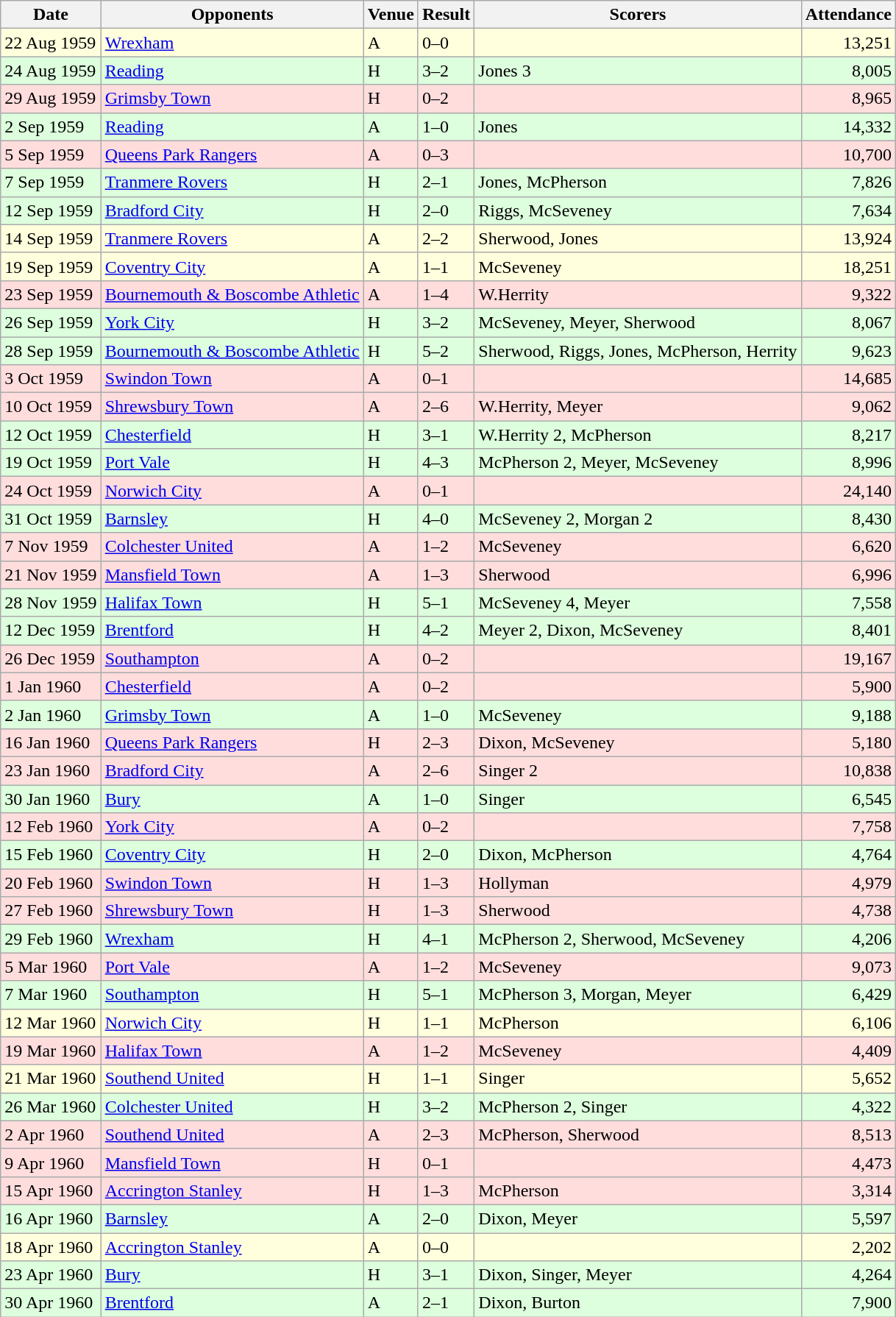<table class="wikitable sortable">
<tr>
<th>Date</th>
<th>Opponents</th>
<th>Venue</th>
<th>Result</th>
<th>Scorers</th>
<th>Attendance</th>
</tr>
<tr bgcolor="#ffffdd">
<td>22 Aug 1959</td>
<td><a href='#'>Wrexham</a></td>
<td>A</td>
<td>0–0</td>
<td></td>
<td align="right">13,251</td>
</tr>
<tr bgcolor="#ddffdd">
<td>24 Aug 1959</td>
<td><a href='#'>Reading</a></td>
<td>H</td>
<td>3–2</td>
<td>Jones 3</td>
<td align="right">8,005</td>
</tr>
<tr bgcolor="#ffdddd">
<td>29 Aug 1959</td>
<td><a href='#'>Grimsby Town</a></td>
<td>H</td>
<td>0–2</td>
<td></td>
<td align="right">8,965</td>
</tr>
<tr bgcolor="#ddffdd">
<td>2 Sep 1959</td>
<td><a href='#'>Reading</a></td>
<td>A</td>
<td>1–0</td>
<td>Jones</td>
<td align="right">14,332</td>
</tr>
<tr bgcolor="#ffdddd">
<td>5 Sep 1959</td>
<td><a href='#'>Queens Park Rangers</a></td>
<td>A</td>
<td>0–3</td>
<td></td>
<td align="right">10,700</td>
</tr>
<tr bgcolor="#ddffdd">
<td>7 Sep 1959</td>
<td><a href='#'>Tranmere Rovers</a></td>
<td>H</td>
<td>2–1</td>
<td>Jones, McPherson</td>
<td align="right">7,826</td>
</tr>
<tr bgcolor="#ddffdd">
<td>12 Sep 1959</td>
<td><a href='#'>Bradford City</a></td>
<td>H</td>
<td>2–0</td>
<td>Riggs, McSeveney</td>
<td align="right">7,634</td>
</tr>
<tr bgcolor="#ffffdd">
<td>14 Sep 1959</td>
<td><a href='#'>Tranmere Rovers</a></td>
<td>A</td>
<td>2–2</td>
<td>Sherwood, Jones</td>
<td align="right">13,924</td>
</tr>
<tr bgcolor="#ffffdd">
<td>19 Sep 1959</td>
<td><a href='#'>Coventry City</a></td>
<td>A</td>
<td>1–1</td>
<td>McSeveney</td>
<td align="right">18,251</td>
</tr>
<tr bgcolor="#ffdddd">
<td>23 Sep 1959</td>
<td><a href='#'>Bournemouth & Boscombe Athletic</a></td>
<td>A</td>
<td>1–4</td>
<td>W.Herrity</td>
<td align="right">9,322</td>
</tr>
<tr bgcolor="#ddffdd">
<td>26 Sep 1959</td>
<td><a href='#'>York City</a></td>
<td>H</td>
<td>3–2</td>
<td>McSeveney, Meyer, Sherwood</td>
<td align="right">8,067</td>
</tr>
<tr bgcolor="#ddffdd">
<td>28 Sep 1959</td>
<td><a href='#'>Bournemouth & Boscombe Athletic</a></td>
<td>H</td>
<td>5–2</td>
<td>Sherwood, Riggs, Jones, McPherson, Herrity</td>
<td align="right">9,623</td>
</tr>
<tr bgcolor="#ffdddd">
<td>3 Oct 1959</td>
<td><a href='#'>Swindon Town</a></td>
<td>A</td>
<td>0–1</td>
<td></td>
<td align="right">14,685</td>
</tr>
<tr bgcolor="#ffdddd">
<td>10 Oct 1959</td>
<td><a href='#'>Shrewsbury Town</a></td>
<td>A</td>
<td>2–6</td>
<td>W.Herrity, Meyer</td>
<td align="right">9,062</td>
</tr>
<tr bgcolor="#ddffdd">
<td>12 Oct 1959</td>
<td><a href='#'>Chesterfield</a></td>
<td>H</td>
<td>3–1</td>
<td>W.Herrity 2, McPherson</td>
<td align="right">8,217</td>
</tr>
<tr bgcolor="#ddffdd">
<td>19 Oct 1959</td>
<td><a href='#'>Port Vale</a></td>
<td>H</td>
<td>4–3</td>
<td>McPherson 2, Meyer, McSeveney</td>
<td align="right">8,996</td>
</tr>
<tr bgcolor="#ffdddd">
<td>24 Oct 1959</td>
<td><a href='#'>Norwich City</a></td>
<td>A</td>
<td>0–1</td>
<td></td>
<td align="right">24,140</td>
</tr>
<tr bgcolor="#ddffdd">
<td>31 Oct 1959</td>
<td><a href='#'>Barnsley</a></td>
<td>H</td>
<td>4–0</td>
<td>McSeveney 2, Morgan 2</td>
<td align="right">8,430</td>
</tr>
<tr bgcolor="#ffdddd">
<td>7 Nov 1959</td>
<td><a href='#'>Colchester United</a></td>
<td>A</td>
<td>1–2</td>
<td>McSeveney</td>
<td align="right">6,620</td>
</tr>
<tr bgcolor="#ffdddd">
<td>21 Nov 1959</td>
<td><a href='#'>Mansfield Town</a></td>
<td>A</td>
<td>1–3</td>
<td>Sherwood</td>
<td align="right">6,996</td>
</tr>
<tr bgcolor="#ddffdd">
<td>28 Nov 1959</td>
<td><a href='#'>Halifax Town</a></td>
<td>H</td>
<td>5–1</td>
<td>McSeveney 4, Meyer</td>
<td align="right">7,558</td>
</tr>
<tr bgcolor="#ddffdd">
<td>12 Dec 1959</td>
<td><a href='#'>Brentford</a></td>
<td>H</td>
<td>4–2</td>
<td>Meyer 2, Dixon, McSeveney</td>
<td align="right">8,401</td>
</tr>
<tr bgcolor="#ffdddd">
<td>26 Dec 1959</td>
<td><a href='#'>Southampton</a></td>
<td>A</td>
<td>0–2</td>
<td></td>
<td align="right">19,167</td>
</tr>
<tr bgcolor="#ffdddd">
<td>1 Jan 1960</td>
<td><a href='#'>Chesterfield</a></td>
<td>A</td>
<td>0–2</td>
<td></td>
<td align="right">5,900</td>
</tr>
<tr bgcolor="#ddffdd">
<td>2 Jan 1960</td>
<td><a href='#'>Grimsby Town</a></td>
<td>A</td>
<td>1–0</td>
<td>McSeveney</td>
<td align="right">9,188</td>
</tr>
<tr bgcolor="#ffdddd">
<td>16 Jan 1960</td>
<td><a href='#'>Queens Park Rangers</a></td>
<td>H</td>
<td>2–3</td>
<td>Dixon, McSeveney</td>
<td align="right">5,180</td>
</tr>
<tr bgcolor="#ffdddd">
<td>23 Jan 1960</td>
<td><a href='#'>Bradford City</a></td>
<td>A</td>
<td>2–6</td>
<td>Singer 2</td>
<td align="right">10,838</td>
</tr>
<tr bgcolor="#ddffdd">
<td>30 Jan 1960</td>
<td><a href='#'>Bury</a></td>
<td>A</td>
<td>1–0</td>
<td>Singer</td>
<td align="right">6,545</td>
</tr>
<tr bgcolor="#ffdddd">
<td>12 Feb 1960</td>
<td><a href='#'>York City</a></td>
<td>A</td>
<td>0–2</td>
<td></td>
<td align="right">7,758</td>
</tr>
<tr bgcolor="#ddffdd">
<td>15 Feb 1960</td>
<td><a href='#'>Coventry City</a></td>
<td>H</td>
<td>2–0</td>
<td>Dixon, McPherson</td>
<td align="right">4,764</td>
</tr>
<tr bgcolor="#ffdddd">
<td>20 Feb 1960</td>
<td><a href='#'>Swindon Town</a></td>
<td>H</td>
<td>1–3</td>
<td>Hollyman</td>
<td align="right">4,979</td>
</tr>
<tr bgcolor="#ffdddd">
<td>27 Feb 1960</td>
<td><a href='#'>Shrewsbury Town</a></td>
<td>H</td>
<td>1–3</td>
<td>Sherwood</td>
<td align="right">4,738</td>
</tr>
<tr bgcolor="#ddffdd">
<td>29 Feb 1960</td>
<td><a href='#'>Wrexham</a></td>
<td>H</td>
<td>4–1</td>
<td>McPherson 2, Sherwood, McSeveney</td>
<td align="right">4,206</td>
</tr>
<tr bgcolor="#ffdddd">
<td>5 Mar 1960</td>
<td><a href='#'>Port Vale</a></td>
<td>A</td>
<td>1–2</td>
<td>McSeveney</td>
<td align="right">9,073</td>
</tr>
<tr bgcolor="#ddffdd">
<td>7 Mar 1960</td>
<td><a href='#'>Southampton</a></td>
<td>H</td>
<td>5–1</td>
<td>McPherson 3, Morgan, Meyer</td>
<td align="right">6,429</td>
</tr>
<tr bgcolor="#ffffdd">
<td>12 Mar 1960</td>
<td><a href='#'>Norwich City</a></td>
<td>H</td>
<td>1–1</td>
<td>McPherson</td>
<td align="right">6,106</td>
</tr>
<tr bgcolor="#ffdddd">
<td>19 Mar 1960</td>
<td><a href='#'>Halifax Town</a></td>
<td>A</td>
<td>1–2</td>
<td>McSeveney</td>
<td align="right">4,409</td>
</tr>
<tr bgcolor="#ffffdd">
<td>21 Mar 1960</td>
<td><a href='#'>Southend United</a></td>
<td>H</td>
<td>1–1</td>
<td>Singer</td>
<td align="right">5,652</td>
</tr>
<tr bgcolor="#ddffdd">
<td>26 Mar 1960</td>
<td><a href='#'>Colchester United</a></td>
<td>H</td>
<td>3–2</td>
<td>McPherson 2, Singer</td>
<td align="right">4,322</td>
</tr>
<tr bgcolor="#ffdddd">
<td>2 Apr 1960</td>
<td><a href='#'>Southend United</a></td>
<td>A</td>
<td>2–3</td>
<td>McPherson, Sherwood</td>
<td align="right">8,513</td>
</tr>
<tr bgcolor="#ffdddd">
<td>9 Apr 1960</td>
<td><a href='#'>Mansfield Town</a></td>
<td>H</td>
<td>0–1</td>
<td></td>
<td align="right">4,473</td>
</tr>
<tr bgcolor="#ffdddd">
<td>15 Apr 1960</td>
<td><a href='#'>Accrington Stanley</a></td>
<td>H</td>
<td>1–3</td>
<td>McPherson</td>
<td align="right">3,314</td>
</tr>
<tr bgcolor="#ddffdd">
<td>16 Apr 1960</td>
<td><a href='#'>Barnsley</a></td>
<td>A</td>
<td>2–0</td>
<td>Dixon, Meyer</td>
<td align="right">5,597</td>
</tr>
<tr bgcolor="#ffffdd">
<td>18 Apr 1960</td>
<td><a href='#'>Accrington Stanley</a></td>
<td>A</td>
<td>0–0</td>
<td></td>
<td align="right">2,202</td>
</tr>
<tr bgcolor="#ddffdd">
<td>23 Apr 1960</td>
<td><a href='#'>Bury</a></td>
<td>H</td>
<td>3–1</td>
<td>Dixon, Singer, Meyer</td>
<td align="right">4,264</td>
</tr>
<tr bgcolor="#ddffdd">
<td>30 Apr 1960</td>
<td><a href='#'>Brentford</a></td>
<td>A</td>
<td>2–1</td>
<td>Dixon, Burton</td>
<td align="right">7,900</td>
</tr>
</table>
